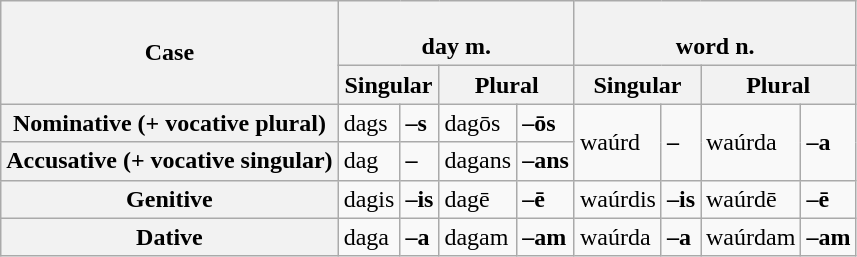<table class="wikitable">
<tr>
<th rowspan="2">Case</th>
<th colspan="4"><br> day m.</th>
<th colspan="4"><br> word n.</th>
</tr>
<tr>
<th colspan="2"><strong>Singular</strong></th>
<th colspan="2"><strong>Plural</strong></th>
<th colspan="2"><strong>Singular</strong></th>
<th colspan="2"><strong>Plural</strong></th>
</tr>
<tr>
<th><strong>Nominative (+ vocative plural) </strong></th>
<td>dags</td>
<td><strong>–s</strong></td>
<td>dagōs</td>
<td><strong>–ōs</strong></td>
<td rowspan="2">waúrd</td>
<td rowspan="2"><strong>–</strong></td>
<td rowspan="2">waúrda</td>
<td rowspan="2"><strong>–a</strong></td>
</tr>
<tr>
<th><strong>Accusative (+ vocative singular)</strong></th>
<td>dag</td>
<td><strong>–</strong></td>
<td>dagans</td>
<td><strong>–ans</strong></td>
</tr>
<tr>
<th><strong>Genitive</strong></th>
<td>dagis</td>
<td><strong>–is</strong></td>
<td>dagē</td>
<td><strong>–ē</strong></td>
<td>waúrdis</td>
<td><strong>–is</strong></td>
<td>waúrdē</td>
<td><strong>–ē</strong></td>
</tr>
<tr>
<th><strong>Dative</strong></th>
<td>daga</td>
<td><strong>–a</strong></td>
<td>dagam</td>
<td><strong>–am</strong></td>
<td>waúrda</td>
<td><strong>–a</strong></td>
<td>waúrdam</td>
<td><strong>–am</strong></td>
</tr>
</table>
